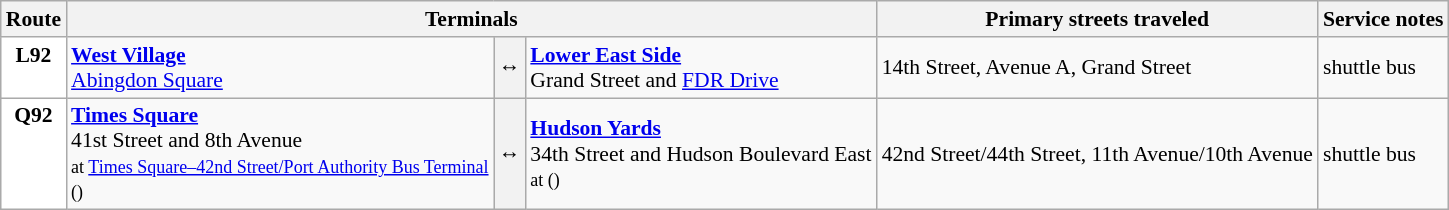<table class="wikitable" style="font-size: 90%;" |>
<tr>
<th>Route</th>
<th colspan=3>Terminals</th>
<th>Primary streets traveled</th>
<th>Service notes</th>
</tr>
<tr>
<td style="background:white; color:black" align="center" valign=top><strong>L92</strong><br></td>
<td><strong><a href='#'>West Village</a></strong><br><a href='#'>Abingdon Square</a><br></td>
<th><span>↔</span></th>
<td><strong><a href='#'>Lower East Side</a></strong><br>Grand Street and <a href='#'>FDR Drive</a></td>
<td>14th Street, Avenue A, Grand Street</td>
<td> shuttle bus</td>
</tr>
<tr>
<td style="background:white; color:black" align="center" valign=top><strong>Q92</strong><br></td>
<td><strong><a href='#'>Times Square</a></strong><br>41st Street and 8th Avenue<br><small>at <a href='#'>Times Square–42nd Street/Port Authority Bus Terminal</a><br>()</small></td>
<th><span>↔</span></th>
<td><strong><a href='#'>Hudson Yards</a></strong><br>34th Street and Hudson Boulevard East<br><small>at  ()</small></td>
<td>42nd Street/44th Street, 11th Avenue/10th Avenue</td>
<td> shuttle bus</td>
</tr>
</table>
